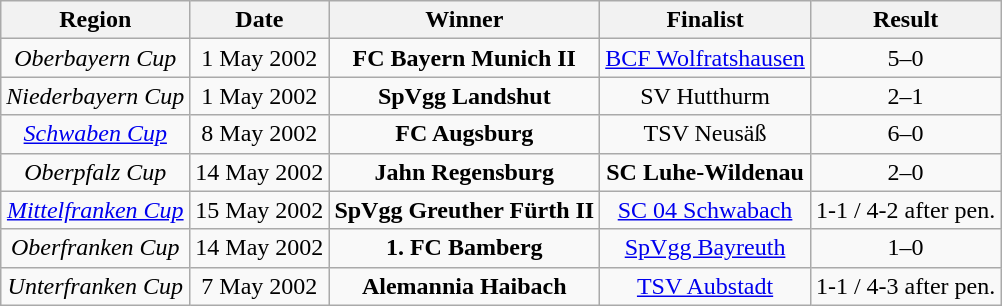<table class="wikitable">
<tr>
<th>Region</th>
<th>Date</th>
<th>Winner</th>
<th>Finalist</th>
<th>Result</th>
</tr>
<tr align="center">
<td><em>Oberbayern Cup</em></td>
<td>1 May 2002</td>
<td><strong>FC Bayern Munich II</strong></td>
<td><a href='#'>BCF Wolfratshausen</a></td>
<td>5–0</td>
</tr>
<tr align="center">
<td><em>Niederbayern Cup</em></td>
<td>1 May 2002</td>
<td><strong>SpVgg Landshut</strong></td>
<td>SV Hutthurm</td>
<td>2–1</td>
</tr>
<tr align="center">
<td><em><a href='#'>Schwaben Cup</a></em></td>
<td>8 May 2002</td>
<td><strong>FC Augsburg</strong></td>
<td>TSV Neusäß</td>
<td>6–0</td>
</tr>
<tr align="center">
<td><em>Oberpfalz Cup</em></td>
<td>14 May 2002</td>
<td><strong>Jahn Regensburg</strong></td>
<td><strong>SC Luhe-Wildenau</strong></td>
<td>2–0</td>
</tr>
<tr align="center">
<td><em><a href='#'>Mittelfranken Cup</a></em></td>
<td>15 May 2002</td>
<td><strong>SpVgg Greuther Fürth II</strong></td>
<td><a href='#'>SC 04 Schwabach</a></td>
<td>1-1 / 4-2 after pen.</td>
</tr>
<tr align="center">
<td><em>Oberfranken Cup</em></td>
<td>14 May 2002</td>
<td><strong>1. FC Bamberg</strong></td>
<td><a href='#'>SpVgg Bayreuth</a></td>
<td>1–0</td>
</tr>
<tr align="center">
<td><em>Unterfranken Cup</em></td>
<td>7 May 2002</td>
<td><strong>Alemannia Haibach</strong></td>
<td><a href='#'>TSV Aubstadt</a></td>
<td>1-1 / 4-3 after pen.</td>
</tr>
</table>
